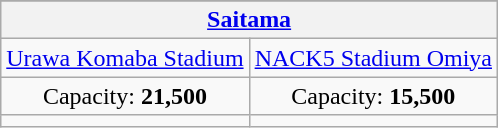<table class="wikitable" style="text-align:center">
<tr>
</tr>
<tr>
<th rowspan=1 colspan=2><a href='#'>Saitama</a></th>
</tr>
<tr>
<td><a href='#'>Urawa Komaba Stadium</a></td>
<td><a href='#'>NACK5 Stadium Omiya</a></td>
</tr>
<tr>
<td>Capacity: <strong>21,500</strong></td>
<td>Capacity: <strong>15,500</strong></td>
</tr>
<tr>
<td></td>
<td></td>
</tr>
</table>
